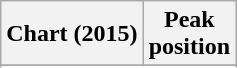<table class="wikitable sortable plainrowheaders" style="text-align:center">
<tr>
<th scope="col">Chart (2015)</th>
<th scope="col">Peak<br> position</th>
</tr>
<tr>
</tr>
<tr>
</tr>
<tr>
</tr>
<tr>
</tr>
<tr>
</tr>
<tr>
</tr>
<tr>
</tr>
<tr>
</tr>
<tr>
</tr>
<tr>
</tr>
<tr>
</tr>
<tr>
</tr>
</table>
